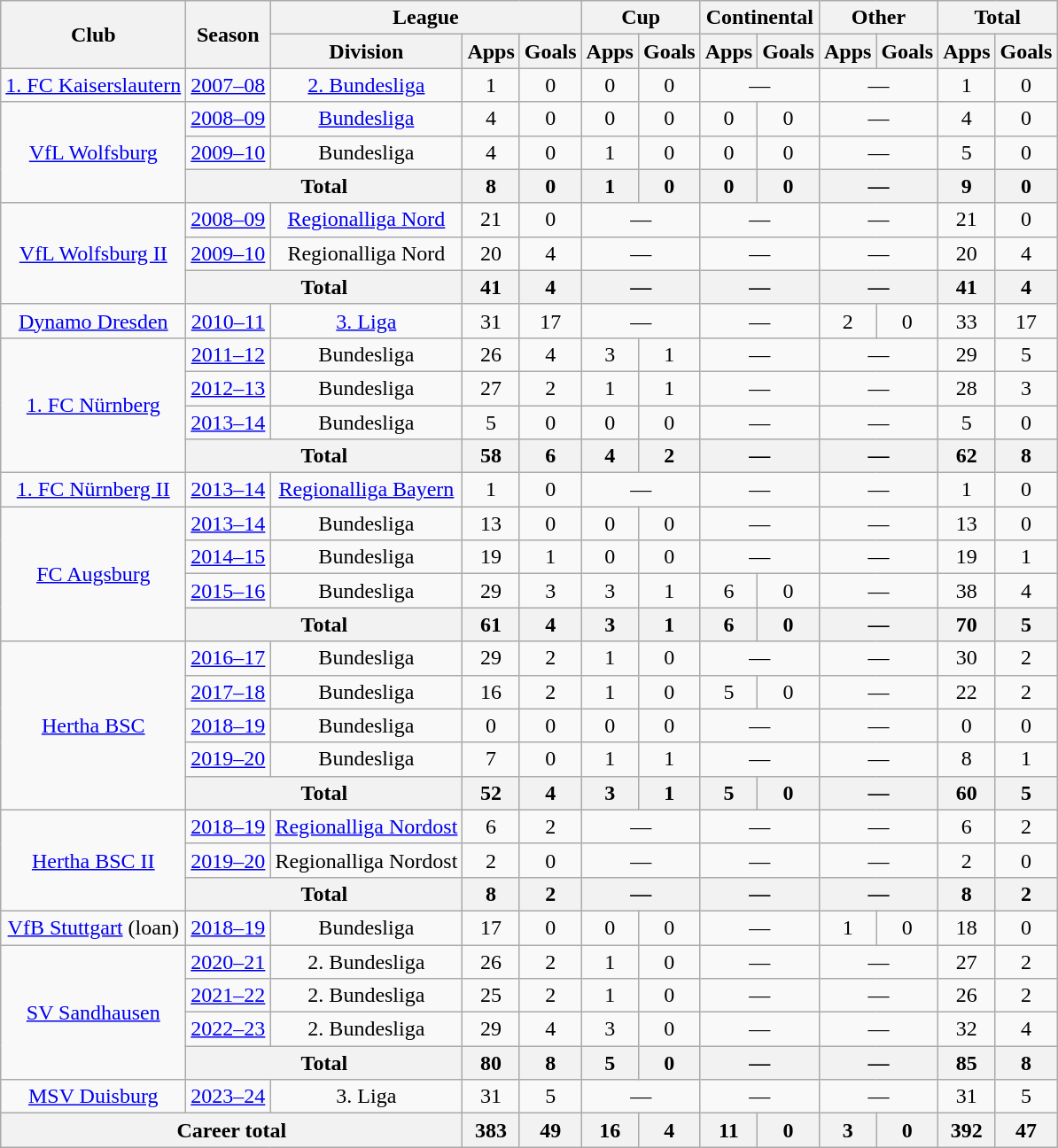<table class="wikitable" style="text-align:center">
<tr>
<th rowspan="2">Club</th>
<th rowspan="2">Season</th>
<th colspan="3">League</th>
<th colspan="2">Cup</th>
<th colspan="2">Continental</th>
<th colspan="2">Other</th>
<th colspan="2">Total</th>
</tr>
<tr>
<th>Division</th>
<th>Apps</th>
<th>Goals</th>
<th>Apps</th>
<th>Goals</th>
<th>Apps</th>
<th>Goals</th>
<th>Apps</th>
<th>Goals</th>
<th>Apps</th>
<th>Goals</th>
</tr>
<tr>
<td><a href='#'>1. FC Kaiserslautern</a></td>
<td><a href='#'>2007–08</a></td>
<td><a href='#'>2. Bundesliga</a></td>
<td>1</td>
<td>0</td>
<td>0</td>
<td>0</td>
<td colspan="2">—</td>
<td colspan="2">—</td>
<td>1</td>
<td>0</td>
</tr>
<tr>
<td rowspan="3"><a href='#'>VfL Wolfsburg</a></td>
<td><a href='#'>2008–09</a></td>
<td><a href='#'>Bundesliga</a></td>
<td>4</td>
<td>0</td>
<td>0</td>
<td>0</td>
<td>0</td>
<td>0</td>
<td colspan="2">—</td>
<td>4</td>
<td>0</td>
</tr>
<tr>
<td><a href='#'>2009–10</a></td>
<td>Bundesliga</td>
<td>4</td>
<td>0</td>
<td>1</td>
<td>0</td>
<td>0</td>
<td>0</td>
<td colspan="2">—</td>
<td>5</td>
<td>0</td>
</tr>
<tr>
<th colspan="2">Total</th>
<th>8</th>
<th>0</th>
<th>1</th>
<th>0</th>
<th>0</th>
<th>0</th>
<th colspan="2">—</th>
<th>9</th>
<th>0</th>
</tr>
<tr>
<td rowspan="3"><a href='#'>VfL Wolfsburg II</a></td>
<td><a href='#'>2008–09</a></td>
<td><a href='#'>Regionalliga Nord</a></td>
<td>21</td>
<td>0</td>
<td colspan="2">—</td>
<td colspan="2">—</td>
<td colspan="2">—</td>
<td>21</td>
<td>0</td>
</tr>
<tr>
<td><a href='#'>2009–10</a></td>
<td>Regionalliga Nord</td>
<td>20</td>
<td>4</td>
<td colspan="2">—</td>
<td colspan="2">—</td>
<td colspan="2">—</td>
<td>20</td>
<td>4</td>
</tr>
<tr>
<th colspan="2">Total</th>
<th>41</th>
<th>4</th>
<th colspan="2">—</th>
<th colspan="2">—</th>
<th colspan="2">—</th>
<th>41</th>
<th>4</th>
</tr>
<tr>
<td><a href='#'>Dynamo Dresden</a></td>
<td><a href='#'>2010–11</a></td>
<td><a href='#'>3. Liga</a></td>
<td>31</td>
<td>17</td>
<td colspan="2">—</td>
<td colspan="2">—</td>
<td>2</td>
<td>0</td>
<td>33</td>
<td>17</td>
</tr>
<tr>
<td rowspan="4"><a href='#'>1. FC Nürnberg</a></td>
<td><a href='#'>2011–12</a></td>
<td>Bundesliga</td>
<td>26</td>
<td>4</td>
<td>3</td>
<td>1</td>
<td colspan="2">—</td>
<td colspan="2">—</td>
<td>29</td>
<td>5</td>
</tr>
<tr>
<td><a href='#'>2012–13</a></td>
<td>Bundesliga</td>
<td>27</td>
<td>2</td>
<td>1</td>
<td>1</td>
<td colspan="2">—</td>
<td colspan="2">—</td>
<td>28</td>
<td>3</td>
</tr>
<tr>
<td><a href='#'>2013–14</a></td>
<td>Bundesliga</td>
<td>5</td>
<td>0</td>
<td>0</td>
<td>0</td>
<td colspan="2">—</td>
<td colspan="2">—</td>
<td>5</td>
<td>0</td>
</tr>
<tr>
<th colspan="2">Total</th>
<th>58</th>
<th>6</th>
<th>4</th>
<th>2</th>
<th colspan="2">—</th>
<th colspan="2">—</th>
<th>62</th>
<th>8</th>
</tr>
<tr>
<td><a href='#'>1. FC Nürnberg II</a></td>
<td><a href='#'>2013–14</a></td>
<td><a href='#'>Regionalliga Bayern</a></td>
<td>1</td>
<td>0</td>
<td colspan="2">—</td>
<td colspan="2">—</td>
<td colspan="2">—</td>
<td>1</td>
<td>0</td>
</tr>
<tr>
<td rowspan="4"><a href='#'>FC Augsburg</a></td>
<td><a href='#'>2013–14</a></td>
<td>Bundesliga</td>
<td>13</td>
<td>0</td>
<td>0</td>
<td>0</td>
<td colspan="2">—</td>
<td colspan="2">—</td>
<td>13</td>
<td>0</td>
</tr>
<tr>
<td><a href='#'>2014–15</a></td>
<td>Bundesliga</td>
<td>19</td>
<td>1</td>
<td>0</td>
<td>0</td>
<td colspan="2">—</td>
<td colspan="2">—</td>
<td>19</td>
<td>1</td>
</tr>
<tr>
<td><a href='#'>2015–16</a></td>
<td>Bundesliga</td>
<td>29</td>
<td>3</td>
<td>3</td>
<td>1</td>
<td>6</td>
<td>0</td>
<td colspan="2">—</td>
<td>38</td>
<td>4</td>
</tr>
<tr>
<th colspan="2">Total</th>
<th>61</th>
<th>4</th>
<th>3</th>
<th>1</th>
<th>6</th>
<th>0</th>
<th colspan="2">—</th>
<th>70</th>
<th>5</th>
</tr>
<tr>
<td rowspan="5"><a href='#'>Hertha BSC</a></td>
<td><a href='#'>2016–17</a></td>
<td>Bundesliga</td>
<td>29</td>
<td>2</td>
<td>1</td>
<td>0</td>
<td colspan="2">—</td>
<td colspan="2">—</td>
<td>30</td>
<td>2</td>
</tr>
<tr>
<td><a href='#'>2017–18</a></td>
<td>Bundesliga</td>
<td>16</td>
<td>2</td>
<td>1</td>
<td>0</td>
<td>5</td>
<td>0</td>
<td colspan="2">—</td>
<td>22</td>
<td>2</td>
</tr>
<tr>
<td><a href='#'>2018–19</a></td>
<td>Bundesliga</td>
<td>0</td>
<td>0</td>
<td>0</td>
<td>0</td>
<td colspan="2">—</td>
<td colspan="2">—</td>
<td>0</td>
<td>0</td>
</tr>
<tr>
<td><a href='#'>2019–20</a></td>
<td>Bundesliga</td>
<td>7</td>
<td>0</td>
<td>1</td>
<td>1</td>
<td colspan="2">—</td>
<td colspan="2">—</td>
<td>8</td>
<td>1</td>
</tr>
<tr>
<th colspan="2">Total</th>
<th>52</th>
<th>4</th>
<th>3</th>
<th>1</th>
<th>5</th>
<th>0</th>
<th colspan="2">—</th>
<th>60</th>
<th>5</th>
</tr>
<tr>
<td rowspan="3"><a href='#'>Hertha BSC II</a></td>
<td><a href='#'>2018–19</a></td>
<td><a href='#'>Regionalliga Nordost</a></td>
<td>6</td>
<td>2</td>
<td colspan="2">—</td>
<td colspan="2">—</td>
<td colspan="2">—</td>
<td>6</td>
<td>2</td>
</tr>
<tr>
<td><a href='#'>2019–20</a></td>
<td>Regionalliga Nordost</td>
<td>2</td>
<td>0</td>
<td colspan="2">—</td>
<td colspan="2">—</td>
<td colspan="2">—</td>
<td>2</td>
<td>0</td>
</tr>
<tr>
<th colspan="2">Total</th>
<th>8</th>
<th>2</th>
<th colspan="2">—</th>
<th colspan="2">—</th>
<th colspan="2">—</th>
<th>8</th>
<th>2</th>
</tr>
<tr>
<td><a href='#'>VfB Stuttgart</a> (loan)</td>
<td><a href='#'>2018–19</a></td>
<td>Bundesliga</td>
<td>17</td>
<td>0</td>
<td>0</td>
<td>0</td>
<td colspan="2">—</td>
<td>1</td>
<td>0</td>
<td>18</td>
<td>0</td>
</tr>
<tr>
<td rowspan=4><a href='#'>SV Sandhausen</a></td>
<td><a href='#'>2020–21</a></td>
<td>2. Bundesliga</td>
<td>26</td>
<td>2</td>
<td>1</td>
<td>0</td>
<td colspan="2">—</td>
<td colspan="2">—</td>
<td>27</td>
<td>2</td>
</tr>
<tr>
<td><a href='#'>2021–22</a></td>
<td>2. Bundesliga</td>
<td>25</td>
<td>2</td>
<td>1</td>
<td>0</td>
<td colspan="2">—</td>
<td colspan="2">—</td>
<td>26</td>
<td>2</td>
</tr>
<tr>
<td><a href='#'>2022–23</a></td>
<td>2. Bundesliga</td>
<td>29</td>
<td>4</td>
<td>3</td>
<td>0</td>
<td colspan="2">—</td>
<td colspan="2">—</td>
<td>32</td>
<td>4</td>
</tr>
<tr>
<th colspan="2">Total</th>
<th>80</th>
<th>8</th>
<th>5</th>
<th>0</th>
<th colspan="2">—</th>
<th colspan="2">—</th>
<th>85</th>
<th>8</th>
</tr>
<tr>
<td><a href='#'>MSV Duisburg</a></td>
<td><a href='#'>2023–24</a></td>
<td>3. Liga</td>
<td>31</td>
<td>5</td>
<td colspan="2">—</td>
<td colspan="2">—</td>
<td colspan="2">—</td>
<td>31</td>
<td>5</td>
</tr>
<tr>
<th colspan="3">Career total</th>
<th>383</th>
<th>49</th>
<th>16</th>
<th>4</th>
<th>11</th>
<th>0</th>
<th>3</th>
<th>0</th>
<th>392</th>
<th>47</th>
</tr>
</table>
